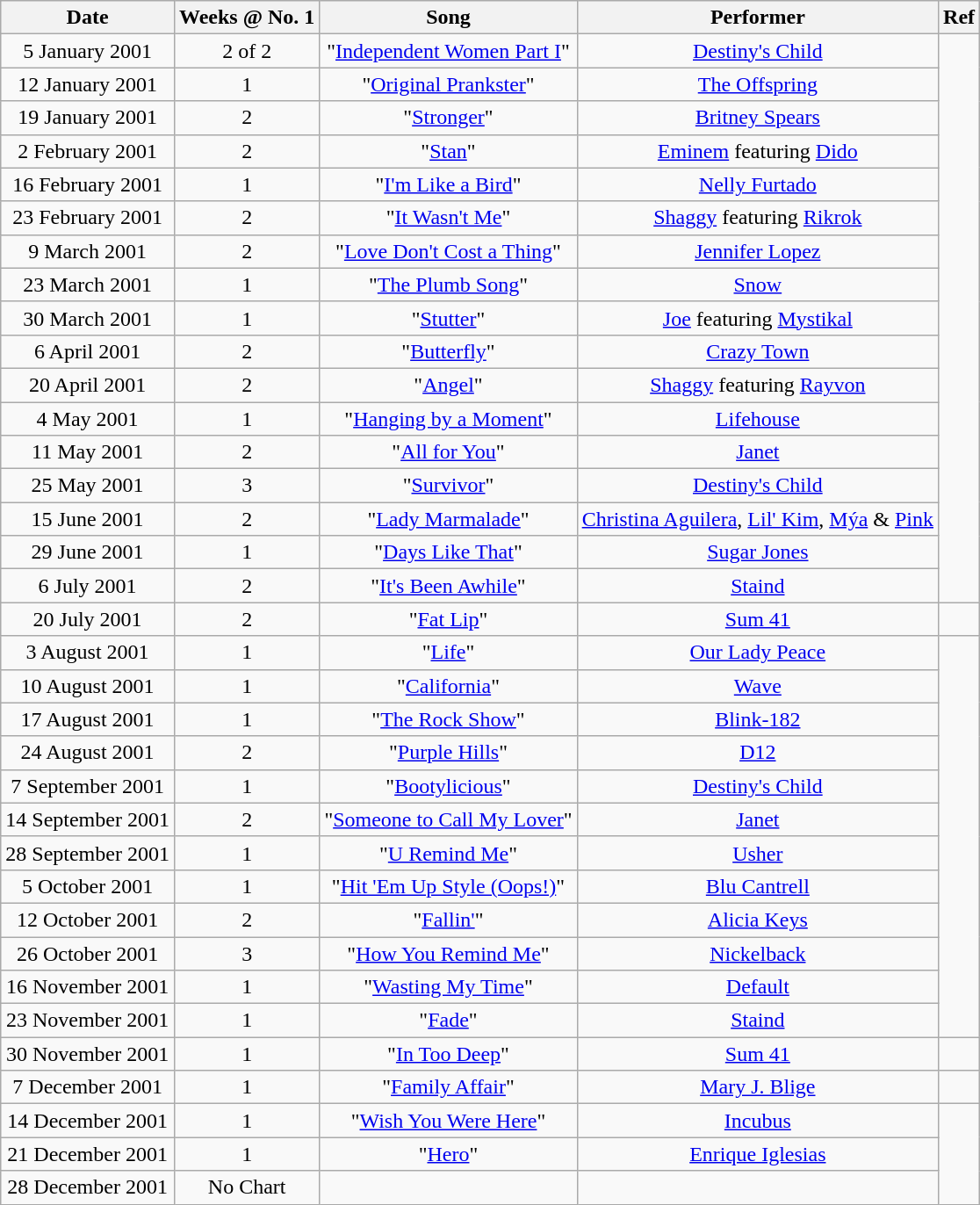<table class="wikitable" style="text-align: center;">
<tr>
<th>Date</th>
<th>Weeks @ No. 1</th>
<th>Song</th>
<th>Performer</th>
<th>Ref</th>
</tr>
<tr>
<td>5 January 2001</td>
<td>2 of 2</td>
<td>"<a href='#'>Independent Women Part I</a>"</td>
<td><a href='#'>Destiny's Child</a></td>
</tr>
<tr>
<td>12 January 2001</td>
<td>1</td>
<td>"<a href='#'>Original Prankster</a>"</td>
<td><a href='#'>The Offspring</a></td>
</tr>
<tr>
<td>19 January 2001</td>
<td>2</td>
<td>"<a href='#'>Stronger</a>"</td>
<td><a href='#'>Britney Spears</a></td>
</tr>
<tr>
<td>2 February 2001</td>
<td>2</td>
<td>"<a href='#'>Stan</a>"</td>
<td><a href='#'>Eminem</a> featuring <a href='#'>Dido</a></td>
</tr>
<tr>
<td>16 February 2001</td>
<td>1</td>
<td>"<a href='#'>I'm Like a Bird</a>"</td>
<td><a href='#'>Nelly Furtado</a></td>
</tr>
<tr>
<td>23 February 2001</td>
<td>2</td>
<td>"<a href='#'>It Wasn't Me</a>"</td>
<td><a href='#'>Shaggy</a> featuring <a href='#'>Rikrok</a></td>
</tr>
<tr>
<td>9 March 2001</td>
<td>2</td>
<td>"<a href='#'>Love Don't Cost a Thing</a>"</td>
<td><a href='#'>Jennifer Lopez</a></td>
</tr>
<tr>
<td>23 March 2001</td>
<td>1</td>
<td>"<a href='#'>The Plumb Song</a>"</td>
<td><a href='#'>Snow</a></td>
</tr>
<tr>
<td>30 March 2001</td>
<td>1</td>
<td>"<a href='#'>Stutter</a>"</td>
<td><a href='#'>Joe</a> featuring <a href='#'>Mystikal</a></td>
</tr>
<tr>
<td>6 April 2001</td>
<td>2</td>
<td>"<a href='#'>Butterfly</a>"</td>
<td><a href='#'>Crazy Town</a></td>
</tr>
<tr>
<td>20 April 2001</td>
<td>2</td>
<td>"<a href='#'>Angel</a>"</td>
<td><a href='#'>Shaggy</a> featuring <a href='#'>Rayvon</a></td>
</tr>
<tr>
<td>4 May 2001</td>
<td>1</td>
<td>"<a href='#'>Hanging by a Moment</a>"</td>
<td><a href='#'>Lifehouse</a></td>
</tr>
<tr>
<td>11 May 2001</td>
<td>2</td>
<td>"<a href='#'>All for You</a>"</td>
<td><a href='#'>Janet</a></td>
</tr>
<tr>
<td>25 May 2001</td>
<td>3</td>
<td>"<a href='#'>Survivor</a>"</td>
<td><a href='#'>Destiny's Child</a></td>
</tr>
<tr>
<td>15 June 2001</td>
<td>2</td>
<td>"<a href='#'>Lady Marmalade</a>"</td>
<td><a href='#'>Christina Aguilera</a>, <a href='#'>Lil' Kim</a>, <a href='#'>Mýa</a> & <a href='#'>Pink</a></td>
</tr>
<tr>
<td>29 June 2001</td>
<td>1</td>
<td>"<a href='#'>Days Like That</a>"</td>
<td><a href='#'>Sugar Jones</a></td>
</tr>
<tr>
<td>6 July 2001</td>
<td>2</td>
<td>"<a href='#'>It's Been Awhile</a>"</td>
<td><a href='#'>Staind</a></td>
</tr>
<tr>
<td>20 July 2001</td>
<td>2</td>
<td>"<a href='#'>Fat Lip</a>"</td>
<td><a href='#'>Sum 41</a></td>
<td></td>
</tr>
<tr>
<td>3 August 2001</td>
<td>1</td>
<td>"<a href='#'>Life</a>"</td>
<td><a href='#'>Our Lady Peace</a></td>
</tr>
<tr>
<td>10 August 2001</td>
<td>1</td>
<td>"<a href='#'>California</a>"</td>
<td><a href='#'>Wave</a></td>
</tr>
<tr>
<td>17 August 2001</td>
<td>1</td>
<td>"<a href='#'>The Rock Show</a>"</td>
<td><a href='#'>Blink-182</a></td>
</tr>
<tr>
<td>24 August 2001</td>
<td>2</td>
<td>"<a href='#'>Purple Hills</a>"</td>
<td><a href='#'>D12</a></td>
</tr>
<tr>
<td>7 September 2001</td>
<td>1</td>
<td>"<a href='#'>Bootylicious</a>"</td>
<td><a href='#'>Destiny's Child</a></td>
</tr>
<tr>
<td>14 September 2001</td>
<td>2</td>
<td>"<a href='#'>Someone to Call My Lover</a>"</td>
<td><a href='#'>Janet</a></td>
</tr>
<tr>
<td>28 September 2001</td>
<td>1</td>
<td>"<a href='#'>U Remind Me</a>"</td>
<td><a href='#'>Usher</a></td>
</tr>
<tr>
<td>5 October 2001</td>
<td>1</td>
<td>"<a href='#'>Hit 'Em Up Style (Oops!)</a>"</td>
<td><a href='#'>Blu Cantrell</a></td>
</tr>
<tr>
<td>12 October 2001</td>
<td>2</td>
<td>"<a href='#'>Fallin'</a>"</td>
<td><a href='#'>Alicia Keys</a></td>
</tr>
<tr>
<td>26 October 2001</td>
<td>3</td>
<td>"<a href='#'>How You Remind Me</a>"</td>
<td><a href='#'>Nickelback</a></td>
</tr>
<tr>
<td>16 November 2001</td>
<td>1</td>
<td>"<a href='#'>Wasting My Time</a>"</td>
<td><a href='#'>Default</a></td>
</tr>
<tr>
<td>23 November 2001</td>
<td>1</td>
<td>"<a href='#'>Fade</a>"</td>
<td><a href='#'>Staind</a></td>
</tr>
<tr>
<td>30 November 2001</td>
<td>1</td>
<td>"<a href='#'>In Too Deep</a>"</td>
<td><a href='#'>Sum 41</a></td>
<td></td>
</tr>
<tr>
<td>7 December 2001</td>
<td>1</td>
<td>"<a href='#'>Family Affair</a>"</td>
<td><a href='#'>Mary J. Blige</a></td>
<td></td>
</tr>
<tr>
<td>14 December 2001</td>
<td>1</td>
<td>"<a href='#'>Wish You Were Here</a>"</td>
<td><a href='#'>Incubus</a></td>
</tr>
<tr>
<td>21 December 2001</td>
<td>1</td>
<td>"<a href='#'>Hero</a>"</td>
<td><a href='#'>Enrique Iglesias</a></td>
</tr>
<tr>
<td>28 December 2001</td>
<td>No Chart</td>
<td></td>
<td></td>
</tr>
</table>
